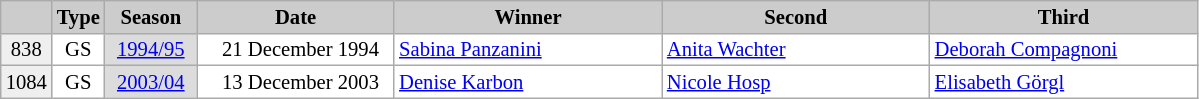<table class="wikitable plainrowheaders" style="background:#fff; font-size:86%; line-height:15px; border:grey solid 1px; border-collapse:collapse;">
<tr style="background:#ccc; text-align:center;">
<th style="background-color: #ccc;" width="23"></th>
<th style="background-color: #ccc;" width="25">Type</th>
<th style="background-color: #ccc;" width="55">Season</th>
<th style="background-color: #ccc;" width="125">Date</th>
<th style="background:#ccc;" width="172">Winner</th>
<th style="background:#ccc;" width="172">Second</th>
<th style="background:#ccc;" width="172">Third</th>
</tr>
<tr>
<td align=center bgcolor="#EFEFEF">838</td>
<td align=center>GS</td>
<td bgcolor=gainsboro align=center><a href='#'>1994/95</a></td>
<td align=right>21 December 1994  </td>
<td> <a href='#'>Sabina Panzanini</a></td>
<td> <a href='#'>Anita Wachter</a></td>
<td> <a href='#'>Deborah Compagnoni</a></td>
</tr>
<tr>
<td align=center bgcolor="#EFEFEF">1084</td>
<td align=center>GS</td>
<td bgcolor=gainsboro align=center><a href='#'>2003/04</a></td>
<td align=right>13 December 2003  </td>
<td> <a href='#'>Denise Karbon</a></td>
<td> <a href='#'>Nicole Hosp</a></td>
<td> <a href='#'>Elisabeth Görgl</a></td>
</tr>
</table>
